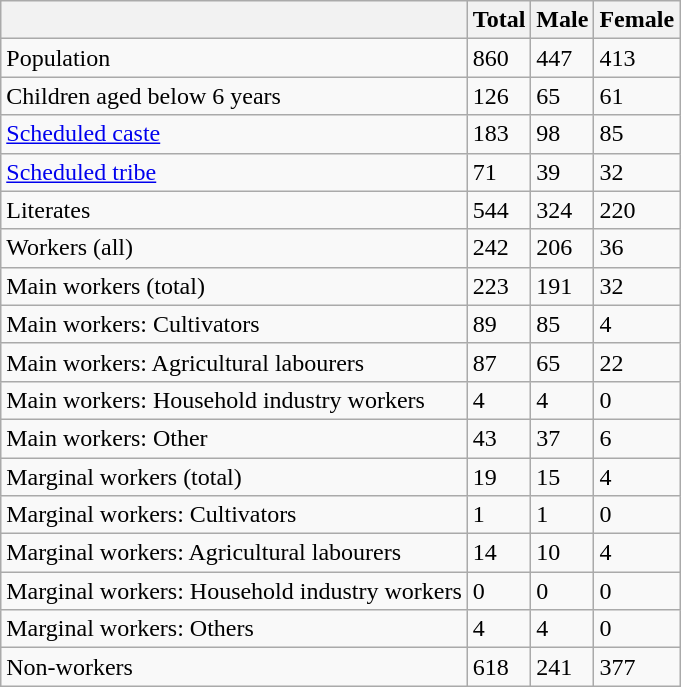<table class="wikitable sortable">
<tr>
<th></th>
<th>Total</th>
<th>Male</th>
<th>Female</th>
</tr>
<tr>
<td>Population</td>
<td>860</td>
<td>447</td>
<td>413</td>
</tr>
<tr>
<td>Children aged below 6 years</td>
<td>126</td>
<td>65</td>
<td>61</td>
</tr>
<tr>
<td><a href='#'>Scheduled caste</a></td>
<td>183</td>
<td>98</td>
<td>85</td>
</tr>
<tr>
<td><a href='#'>Scheduled tribe</a></td>
<td>71</td>
<td>39</td>
<td>32</td>
</tr>
<tr>
<td>Literates</td>
<td>544</td>
<td>324</td>
<td>220</td>
</tr>
<tr>
<td>Workers (all)</td>
<td>242</td>
<td>206</td>
<td>36</td>
</tr>
<tr>
<td>Main workers (total)</td>
<td>223</td>
<td>191</td>
<td>32</td>
</tr>
<tr>
<td>Main workers: Cultivators</td>
<td>89</td>
<td>85</td>
<td>4</td>
</tr>
<tr>
<td>Main workers: Agricultural labourers</td>
<td>87</td>
<td>65</td>
<td>22</td>
</tr>
<tr>
<td>Main workers: Household industry workers</td>
<td>4</td>
<td>4</td>
<td>0</td>
</tr>
<tr>
<td>Main workers: Other</td>
<td>43</td>
<td>37</td>
<td>6</td>
</tr>
<tr>
<td>Marginal workers (total)</td>
<td>19</td>
<td>15</td>
<td>4</td>
</tr>
<tr>
<td>Marginal workers: Cultivators</td>
<td>1</td>
<td>1</td>
<td>0</td>
</tr>
<tr>
<td>Marginal workers: Agricultural labourers</td>
<td>14</td>
<td>10</td>
<td>4</td>
</tr>
<tr>
<td>Marginal workers: Household industry workers</td>
<td>0</td>
<td>0</td>
<td>0</td>
</tr>
<tr>
<td>Marginal workers: Others</td>
<td>4</td>
<td>4</td>
<td>0</td>
</tr>
<tr>
<td>Non-workers</td>
<td>618</td>
<td>241</td>
<td>377</td>
</tr>
</table>
